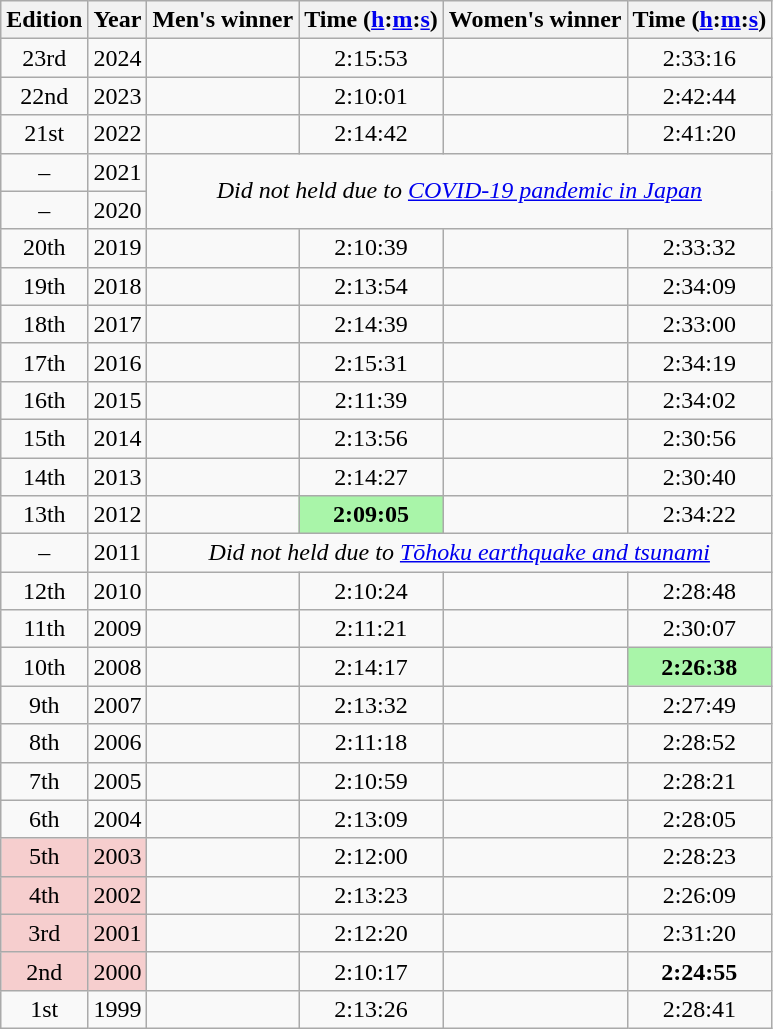<table class="wikitable sortable" style="text-align:center">
<tr>
<th class=unsortable>Edition</th>
<th>Year</th>
<th class=unsortable>Men's winner</th>
<th>Time (<a href='#'>h</a>:<a href='#'>m</a>:<a href='#'>s</a>)</th>
<th class=unsortable>Women's winner</th>
<th>Time (<a href='#'>h</a>:<a href='#'>m</a>:<a href='#'>s</a>)</th>
</tr>
<tr>
<td>23rd</td>
<td>2024</td>
<td align=left></td>
<td>2:15:53</td>
<td align=left></td>
<td>2:33:16</td>
</tr>
<tr>
<td>22nd</td>
<td>2023</td>
<td align=left></td>
<td>2:10:01</td>
<td align=left></td>
<td>2:42:44</td>
</tr>
<tr>
<td>21st</td>
<td>2022</td>
<td align=left></td>
<td>2:14:42</td>
<td align=left></td>
<td>2:41:20</td>
</tr>
<tr>
<td>–</td>
<td>2021</td>
<td rowspan="2" colspan="6" align-text="center"><em>Did not held due to <a href='#'>COVID-19 pandemic in Japan</a></em></td>
</tr>
<tr>
<td>–</td>
<td>2020</td>
</tr>
<tr>
<td>20th</td>
<td>2019</td>
<td align=left></td>
<td>2:10:39</td>
<td align=left></td>
<td>2:33:32</td>
</tr>
<tr>
<td>19th</td>
<td>2018</td>
<td align=left></td>
<td>2:13:54</td>
<td align=left></td>
<td>2:34:09</td>
</tr>
<tr>
<td>18th</td>
<td>2017</td>
<td align=left></td>
<td>2:14:39</td>
<td align=left></td>
<td>2:33:00</td>
</tr>
<tr>
<td>17th</td>
<td>2016</td>
<td align=left></td>
<td>2:15:31</td>
<td align=left></td>
<td>2:34:19</td>
</tr>
<tr>
<td>16th</td>
<td>2015</td>
<td align=left></td>
<td>2:11:39</td>
<td align=left></td>
<td>2:34:02</td>
</tr>
<tr>
<td>15th</td>
<td>2014</td>
<td align=left></td>
<td>2:13:56</td>
<td align=left></td>
<td>2:30:56</td>
</tr>
<tr>
<td>14th</td>
<td>2013</td>
<td align=left></td>
<td>2:14:27</td>
<td align=left></td>
<td>2:30:40</td>
</tr>
<tr>
<td>13th</td>
<td>2012</td>
<td align=left></td>
<td bgcolor=#A9F5A9><strong>2:09:05</strong></td>
<td align=left></td>
<td>2:34:22</td>
</tr>
<tr>
<td>–</td>
<td>2011</td>
<td colspan="6" align-text="center"><em>Did not held due to <a href='#'>Tōhoku earthquake and tsunami</a></em></td>
</tr>
<tr>
<td>12th</td>
<td>2010</td>
<td align=left></td>
<td>2:10:24</td>
<td align=left></td>
<td>2:28:48</td>
</tr>
<tr>
<td>11th</td>
<td>2009</td>
<td align=left></td>
<td>2:11:21</td>
<td align=left></td>
<td>2:30:07</td>
</tr>
<tr>
<td>10th</td>
<td>2008</td>
<td align=left></td>
<td>2:14:17</td>
<td align=left></td>
<td bgcolor=#A9F5A9><strong>2:26:38</strong></td>
</tr>
<tr>
<td>9th</td>
<td>2007</td>
<td align=left></td>
<td>2:13:32</td>
<td align=left></td>
<td>2:27:49</td>
</tr>
<tr>
<td>8th</td>
<td>2006</td>
<td align=left></td>
<td>2:11:18</td>
<td align=left></td>
<td>2:28:52</td>
</tr>
<tr>
<td>7th</td>
<td>2005</td>
<td align=left></td>
<td>2:10:59</td>
<td align=left></td>
<td>2:28:21</td>
</tr>
<tr>
<td>6th</td>
<td>2004</td>
<td align=left></td>
<td>2:13:09</td>
<td align=left></td>
<td>2:28:05</td>
</tr>
<tr>
<td bgcolor=#F6CECE>5th</td>
<td bgcolor=#F6CECE>2003</td>
<td align=left></td>
<td>2:12:00</td>
<td align=left></td>
<td>2:28:23</td>
</tr>
<tr>
<td bgcolor=#F6CECE>4th</td>
<td bgcolor=#F6CECE>2002</td>
<td align=left></td>
<td>2:13:23</td>
<td align=left></td>
<td>2:26:09</td>
</tr>
<tr>
<td bgcolor=#F6CECE>3rd</td>
<td bgcolor=#F6CECE>2001</td>
<td align=left></td>
<td>2:12:20</td>
<td align=left></td>
<td>2:31:20</td>
</tr>
<tr>
<td bgcolor=#F6CECE>2nd</td>
<td bgcolor=#F6CECE>2000</td>
<td align=left></td>
<td>2:10:17</td>
<td align=left></td>
<td><strong>2:24:55</strong></td>
</tr>
<tr>
<td>1st</td>
<td>1999</td>
<td align=left></td>
<td>2:13:26</td>
<td align=left></td>
<td>2:28:41</td>
</tr>
</table>
